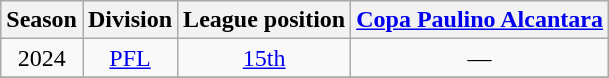<table class="wikitable" style="text-align:center">
<tr bgcolor="#efefef">
<th>Season</th>
<th>Division</th>
<th>League position</th>
<th><a href='#'>Copa Paulino Alcantara</a></th>
</tr>
<tr>
<td>2024</td>
<td><a href='#'>PFL</a></td>
<td><a href='#'>15th</a></td>
<td>—</td>
</tr>
<tr>
</tr>
</table>
